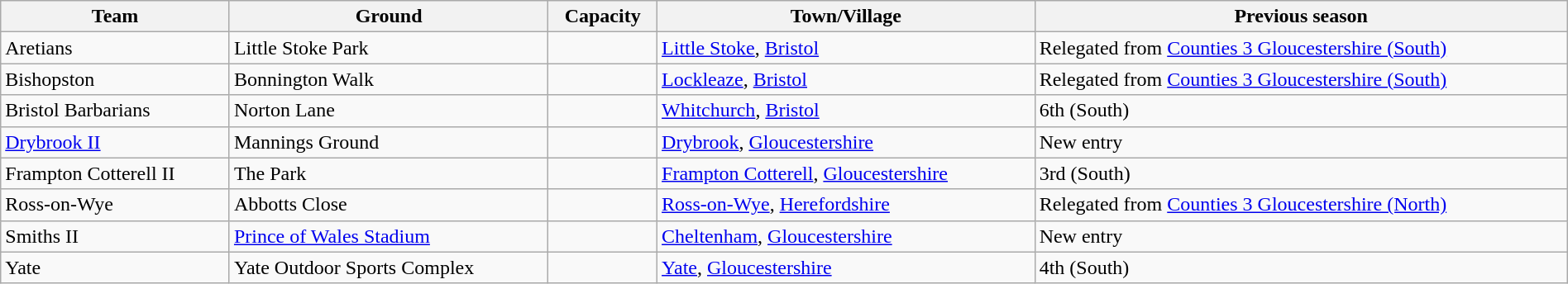<table class="wikitable sortable" width=100%>
<tr>
<th>Team</th>
<th>Ground</th>
<th>Capacity</th>
<th>Town/Village</th>
<th>Previous season</th>
</tr>
<tr>
<td>Aretians</td>
<td>Little Stoke Park</td>
<td></td>
<td><a href='#'>Little Stoke</a>, <a href='#'>Bristol</a></td>
<td>Relegated from  <a href='#'> Counties 3 Gloucestershire (South)</a></td>
</tr>
<tr>
<td>Bishopston</td>
<td>Bonnington Walk</td>
<td></td>
<td><a href='#'>Lockleaze</a>, <a href='#'>Bristol</a></td>
<td>Relegated from  <a href='#'> Counties 3 Gloucestershire (South)</a></td>
</tr>
<tr>
<td>Bristol Barbarians</td>
<td>Norton Lane</td>
<td></td>
<td><a href='#'>Whitchurch</a>, <a href='#'>Bristol</a></td>
<td>6th (South)</td>
</tr>
<tr>
<td><a href='#'>Drybrook II</a></td>
<td>Mannings Ground</td>
<td></td>
<td><a href='#'>Drybrook</a>, <a href='#'>Gloucestershire</a></td>
<td>New entry</td>
</tr>
<tr>
<td>Frampton Cotterell II</td>
<td>The Park</td>
<td></td>
<td><a href='#'>Frampton Cotterell</a>, <a href='#'>Gloucestershire</a></td>
<td>3rd (South)</td>
</tr>
<tr>
<td>Ross-on-Wye</td>
<td>Abbotts Close</td>
<td></td>
<td><a href='#'>Ross-on-Wye</a>, <a href='#'>Herefordshire</a></td>
<td>Relegated from  <a href='#'> Counties 3 Gloucestershire (North)</a></td>
</tr>
<tr>
<td>Smiths II</td>
<td><a href='#'>Prince of Wales Stadium</a></td>
<td></td>
<td><a href='#'>Cheltenham</a>, <a href='#'>Gloucestershire</a></td>
<td>New entry</td>
</tr>
<tr>
<td>Yate</td>
<td>Yate Outdoor Sports Complex</td>
<td></td>
<td><a href='#'>Yate</a>, <a href='#'>Gloucestershire</a></td>
<td>4th (South)</td>
</tr>
</table>
